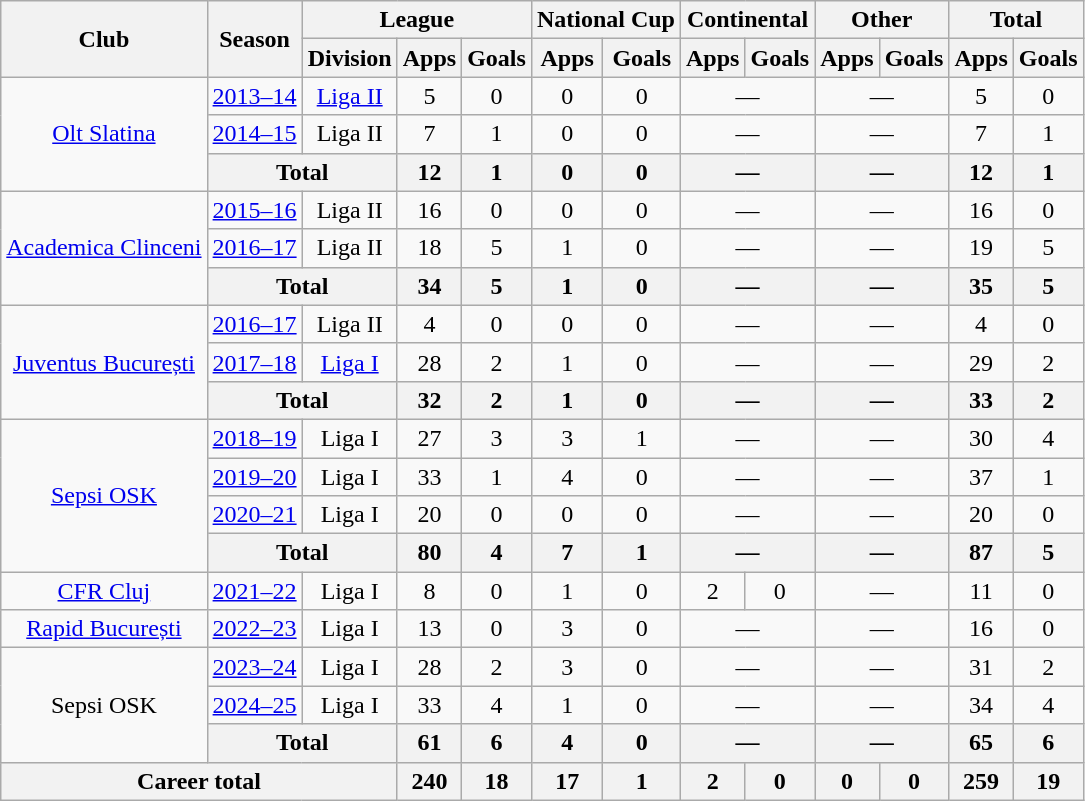<table class=wikitable style=text-align:center>
<tr>
<th rowspan=2>Club</th>
<th rowspan=2>Season</th>
<th colspan=3>League</th>
<th colspan=2>National Cup</th>
<th colspan=2>Continental</th>
<th colspan=2>Other</th>
<th colspan=2>Total</th>
</tr>
<tr>
<th>Division</th>
<th>Apps</th>
<th>Goals</th>
<th>Apps</th>
<th>Goals</th>
<th>Apps</th>
<th>Goals</th>
<th>Apps</th>
<th>Goals</th>
<th>Apps</th>
<th>Goals</th>
</tr>
<tr>
<td rowspan=3><a href='#'>Olt Slatina</a></td>
<td><a href='#'>2013–14</a></td>
<td><a href='#'>Liga II</a></td>
<td>5</td>
<td>0</td>
<td>0</td>
<td>0</td>
<td colspan=2>—</td>
<td colspan=2>—</td>
<td>5</td>
<td>0</td>
</tr>
<tr>
<td><a href='#'>2014–15</a></td>
<td>Liga II</td>
<td>7</td>
<td>1</td>
<td>0</td>
<td>0</td>
<td colspan=2>—</td>
<td colspan=2>—</td>
<td>7</td>
<td>1</td>
</tr>
<tr>
<th colspan=2>Total</th>
<th>12</th>
<th>1</th>
<th>0</th>
<th>0</th>
<th colspan=2>—</th>
<th colspan=2>—</th>
<th>12</th>
<th>1</th>
</tr>
<tr>
<td rowspan=3><a href='#'>Academica Clinceni</a></td>
<td><a href='#'>2015–16</a></td>
<td>Liga II</td>
<td>16</td>
<td>0</td>
<td>0</td>
<td>0</td>
<td colspan=2>—</td>
<td colspan=2>—</td>
<td>16</td>
<td>0</td>
</tr>
<tr>
<td><a href='#'>2016–17</a></td>
<td>Liga II</td>
<td>18</td>
<td>5</td>
<td>1</td>
<td>0</td>
<td colspan=2>—</td>
<td colspan=2>—</td>
<td>19</td>
<td>5</td>
</tr>
<tr>
<th colspan=2>Total</th>
<th>34</th>
<th>5</th>
<th>1</th>
<th>0</th>
<th colspan=2>—</th>
<th colspan=2>—</th>
<th>35</th>
<th>5</th>
</tr>
<tr>
<td rowspan=3><a href='#'>Juventus București</a></td>
<td><a href='#'>2016–17</a></td>
<td>Liga II</td>
<td>4</td>
<td>0</td>
<td>0</td>
<td>0</td>
<td colspan=2>—</td>
<td colspan=2>—</td>
<td>4</td>
<td>0</td>
</tr>
<tr>
<td><a href='#'>2017–18</a></td>
<td><a href='#'>Liga I</a></td>
<td>28</td>
<td>2</td>
<td>1</td>
<td>0</td>
<td colspan=2>—</td>
<td colspan=2>—</td>
<td>29</td>
<td>2</td>
</tr>
<tr>
<th colspan=2>Total</th>
<th>32</th>
<th>2</th>
<th>1</th>
<th>0</th>
<th colspan=2>—</th>
<th colspan=2>—</th>
<th>33</th>
<th>2</th>
</tr>
<tr>
<td rowspan=4><a href='#'>Sepsi OSK</a></td>
<td><a href='#'>2018–19</a></td>
<td>Liga I</td>
<td>27</td>
<td>3</td>
<td>3</td>
<td>1</td>
<td colspan=2>—</td>
<td colspan=2>—</td>
<td>30</td>
<td>4</td>
</tr>
<tr>
<td><a href='#'>2019–20</a></td>
<td>Liga I</td>
<td>33</td>
<td>1</td>
<td>4</td>
<td>0</td>
<td colspan=2>—</td>
<td colspan=2>—</td>
<td>37</td>
<td>1</td>
</tr>
<tr>
<td><a href='#'>2020–21</a></td>
<td>Liga I</td>
<td>20</td>
<td>0</td>
<td>0</td>
<td>0</td>
<td colspan=2>—</td>
<td colspan=2>—</td>
<td>20</td>
<td>0</td>
</tr>
<tr>
<th colspan=2>Total</th>
<th>80</th>
<th>4</th>
<th>7</th>
<th>1</th>
<th colspan=2>—</th>
<th colspan=2>—</th>
<th>87</th>
<th>5</th>
</tr>
<tr>
<td><a href='#'>CFR Cluj</a></td>
<td><a href='#'>2021–22</a></td>
<td>Liga I</td>
<td>8</td>
<td>0</td>
<td>1</td>
<td>0</td>
<td>2</td>
<td>0</td>
<td colspan=2>—</td>
<td>11</td>
<td>0</td>
</tr>
<tr>
<td><a href='#'>Rapid București</a></td>
<td><a href='#'>2022–23</a></td>
<td>Liga I</td>
<td>13</td>
<td>0</td>
<td>3</td>
<td>0</td>
<td colspan=2>—</td>
<td colspan=2>—</td>
<td>16</td>
<td>0</td>
</tr>
<tr>
<td rowspan=3>Sepsi OSK</td>
<td><a href='#'>2023–24</a></td>
<td>Liga I</td>
<td>28</td>
<td>2</td>
<td>3</td>
<td>0</td>
<td colspan=2>—</td>
<td colspan=2>—</td>
<td>31</td>
<td>2</td>
</tr>
<tr>
<td><a href='#'>2024–25</a></td>
<td>Liga I</td>
<td>33</td>
<td>4</td>
<td>1</td>
<td>0</td>
<td colspan=2>—</td>
<td colspan=2>—</td>
<td>34</td>
<td>4</td>
</tr>
<tr>
<th colspan=2>Total</th>
<th>61</th>
<th>6</th>
<th>4</th>
<th>0</th>
<th colspan=2>—</th>
<th colspan=2>—</th>
<th>65</th>
<th>6</th>
</tr>
<tr>
<th colspan=3>Career total</th>
<th>240</th>
<th>18</th>
<th>17</th>
<th>1</th>
<th>2</th>
<th>0</th>
<th>0</th>
<th>0</th>
<th>259</th>
<th>19</th>
</tr>
</table>
